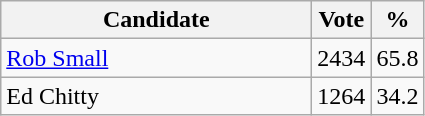<table class="wikitable">
<tr>
<th bgcolor="#DDDDFF" width="200px">Candidate</th>
<th bgcolor="#DDDDFF">Vote</th>
<th bgcolor="#DDDDFF">%</th>
</tr>
<tr>
<td><a href='#'>Rob Small</a></td>
<td>2434</td>
<td>65.8</td>
</tr>
<tr>
<td>Ed Chitty</td>
<td>1264</td>
<td>34.2</td>
</tr>
</table>
